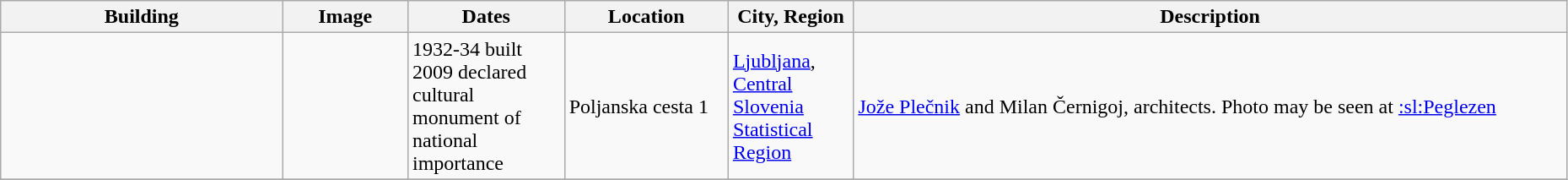<table class="wikitable sortable" style="width:98%">
<tr>
<th width = 18%><strong>Building</strong></th>
<th width = 8% class="unsortable"><strong>Image</strong></th>
<th width = 10%><strong>Dates</strong></th>
<th><strong>Location</strong></th>
<th width = 8%><strong>City, Region</strong></th>
<th class="unsortable"><strong>Description</strong></th>
</tr>
<tr>
<td></td>
<td></td>
<td>1932-34 built<br>2009 declared cultural monument of national importance</td>
<td>Poljanska cesta 1<br></td>
<td><a href='#'>Ljubljana</a>, <a href='#'>Central Slovenia Statistical Region</a></td>
<td><a href='#'>Jože Plečnik</a> and Milan Černigoj, architects. Photo may be seen at <a href='#'>:sl:Peglezen</a></td>
</tr>
<tr>
</tr>
</table>
